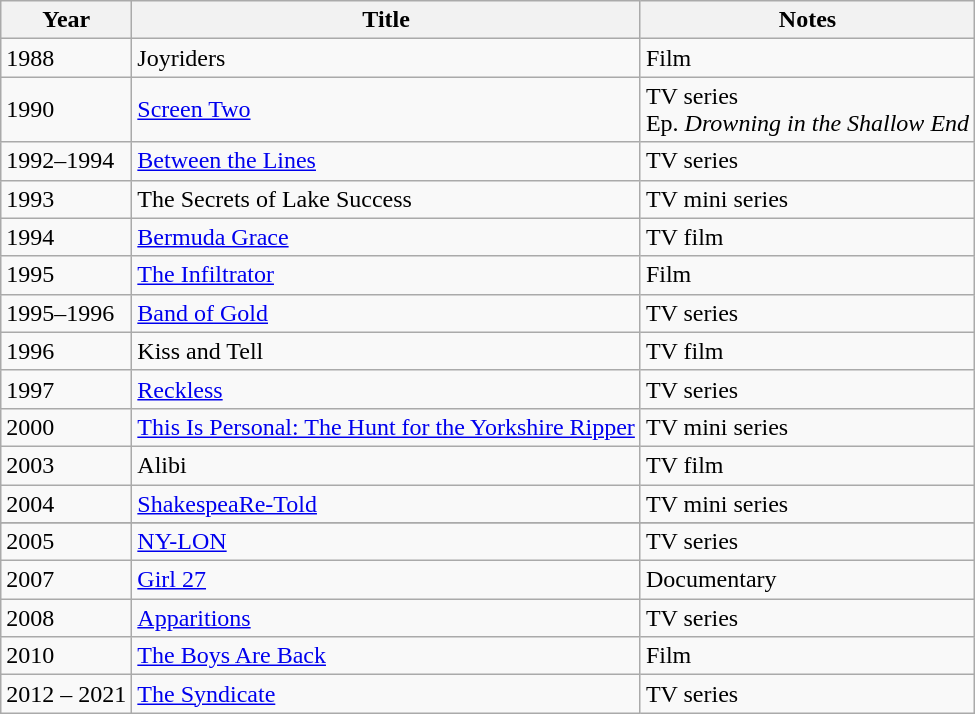<table class="wikitable">
<tr>
<th>Year</th>
<th>Title</th>
<th>Notes</th>
</tr>
<tr>
<td>1988</td>
<td>Joyriders</td>
<td>Film</td>
</tr>
<tr>
<td>1990</td>
<td><a href='#'>Screen Two</a></td>
<td>TV series<br>Ep. <em>Drowning in the Shallow End</em></td>
</tr>
<tr>
<td>1992–1994</td>
<td><a href='#'>Between the Lines</a></td>
<td>TV series</td>
</tr>
<tr>
<td>1993</td>
<td>The Secrets of Lake Success</td>
<td>TV mini series</td>
</tr>
<tr>
<td>1994</td>
<td><a href='#'>Bermuda Grace</a></td>
<td>TV film</td>
</tr>
<tr>
<td>1995</td>
<td><a href='#'>The Infiltrator</a></td>
<td>Film</td>
</tr>
<tr>
<td>1995–1996</td>
<td><a href='#'>Band of Gold</a></td>
<td>TV series</td>
</tr>
<tr>
<td>1996</td>
<td>Kiss and Tell</td>
<td>TV film</td>
</tr>
<tr>
<td>1997</td>
<td><a href='#'>Reckless</a></td>
<td>TV series</td>
</tr>
<tr>
<td>2000</td>
<td><a href='#'>This Is Personal: The Hunt for the Yorkshire Ripper</a></td>
<td>TV mini series</td>
</tr>
<tr>
<td>2003</td>
<td>Alibi</td>
<td>TV film</td>
</tr>
<tr>
<td>2004</td>
<td><a href='#'>ShakespeaRe-Told</a></td>
<td>TV mini series</td>
</tr>
<tr>
</tr>
<tr>
<td>2005</td>
<td><a href='#'>NY-LON</a></td>
<td>TV series</td>
</tr>
<tr>
<td>2007</td>
<td><a href='#'>Girl 27</a></td>
<td>Documentary</td>
</tr>
<tr>
<td>2008</td>
<td><a href='#'>Apparitions</a></td>
<td>TV series</td>
</tr>
<tr>
<td>2010</td>
<td><a href='#'>The Boys Are Back</a></td>
<td>Film</td>
</tr>
<tr>
<td>2012 – 2021</td>
<td><a href='#'>The Syndicate</a></td>
<td>TV series</td>
</tr>
</table>
